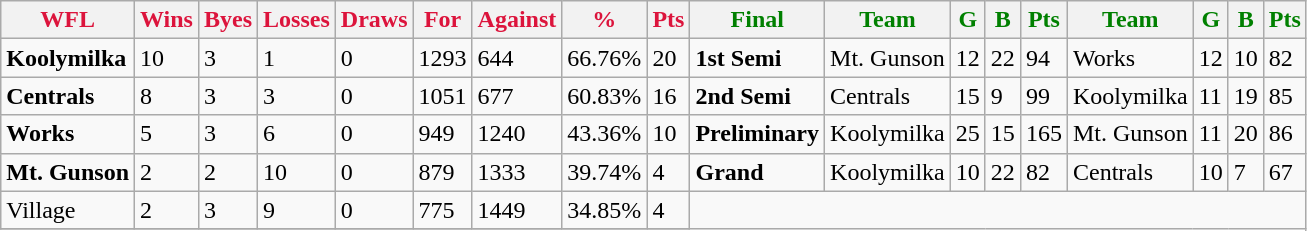<table class="wikitable">
<tr>
<th style="color:crimson">WFL</th>
<th style="color:crimson">Wins</th>
<th style="color:crimson">Byes</th>
<th style="color:crimson">Losses</th>
<th style="color:crimson">Draws</th>
<th style="color:crimson">For</th>
<th style="color:crimson">Against</th>
<th style="color:crimson">%</th>
<th style="color:crimson">Pts</th>
<th style="color:green">Final</th>
<th style="color:green">Team</th>
<th style="color:green">G</th>
<th style="color:green">B</th>
<th style="color:green">Pts</th>
<th style="color:green">Team</th>
<th style="color:green">G</th>
<th style="color:green">B</th>
<th style="color:green">Pts</th>
</tr>
<tr>
<td><strong>	Koolymilka	</strong></td>
<td>10</td>
<td>3</td>
<td>1</td>
<td>0</td>
<td>1293</td>
<td>644</td>
<td>66.76%</td>
<td>20</td>
<td><strong>1st Semi</strong></td>
<td>Mt. Gunson</td>
<td>12</td>
<td>22</td>
<td>94</td>
<td>Works</td>
<td>12</td>
<td>10</td>
<td>82</td>
</tr>
<tr>
<td><strong>	Centrals	</strong></td>
<td>8</td>
<td>3</td>
<td>3</td>
<td>0</td>
<td>1051</td>
<td>677</td>
<td>60.83%</td>
<td>16</td>
<td><strong>2nd Semi</strong></td>
<td>Centrals</td>
<td>15</td>
<td>9</td>
<td>99</td>
<td>Koolymilka</td>
<td>11</td>
<td>19</td>
<td>85</td>
</tr>
<tr>
<td><strong>	Works	</strong></td>
<td>5</td>
<td>3</td>
<td>6</td>
<td>0</td>
<td>949</td>
<td>1240</td>
<td>43.36%</td>
<td>10</td>
<td><strong>Preliminary</strong></td>
<td>Koolymilka</td>
<td>25</td>
<td>15</td>
<td>165</td>
<td>Mt. Gunson</td>
<td>11</td>
<td>20</td>
<td>86</td>
</tr>
<tr>
<td><strong>	Mt. Gunson	</strong></td>
<td>2</td>
<td>2</td>
<td>10</td>
<td>0</td>
<td>879</td>
<td>1333</td>
<td>39.74%</td>
<td>4</td>
<td><strong>Grand</strong></td>
<td>Koolymilka</td>
<td>10</td>
<td>22</td>
<td>82</td>
<td>Centrals</td>
<td>10</td>
<td>7</td>
<td>67</td>
</tr>
<tr>
<td>Village</td>
<td>2</td>
<td>3</td>
<td>9</td>
<td>0</td>
<td>775</td>
<td>1449</td>
<td>34.85%</td>
<td>4</td>
</tr>
<tr>
</tr>
</table>
